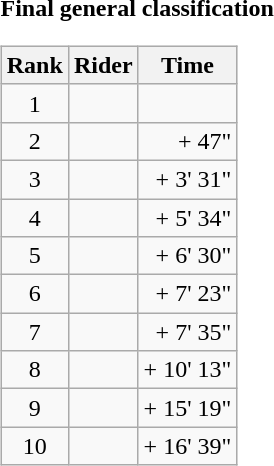<table>
<tr>
<td><strong>Final general classification</strong><br><table class="wikitable">
<tr>
<th scope="col">Rank</th>
<th scope="col">Rider</th>
<th scope="col">Time</th>
</tr>
<tr>
<td style="text-align:center;">1</td>
<td></td>
<td style="text-align:right;"></td>
</tr>
<tr>
<td style="text-align:center;">2</td>
<td></td>
<td style="text-align:right;">+ 47"</td>
</tr>
<tr>
<td style="text-align:center;">3</td>
<td></td>
<td style="text-align:right;">+ 3' 31"</td>
</tr>
<tr>
<td style="text-align:center;">4</td>
<td></td>
<td style="text-align:right;">+ 5' 34"</td>
</tr>
<tr>
<td style="text-align:center;">5</td>
<td></td>
<td style="text-align:right;">+ 6' 30"</td>
</tr>
<tr>
<td style="text-align:center;">6</td>
<td></td>
<td style="text-align:right;">+ 7' 23"</td>
</tr>
<tr>
<td style="text-align:center;">7</td>
<td></td>
<td style="text-align:right;">+ 7' 35"</td>
</tr>
<tr>
<td style="text-align:center;">8</td>
<td></td>
<td style="text-align:right;">+ 10' 13"</td>
</tr>
<tr>
<td style="text-align:center;">9</td>
<td></td>
<td style="text-align:right;">+ 15' 19"</td>
</tr>
<tr>
<td style="text-align:center;">10</td>
<td></td>
<td style="text-align:right;">+ 16' 39"</td>
</tr>
</table>
</td>
</tr>
</table>
